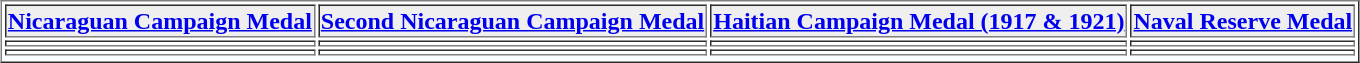<table align="center" border="1"  cellpadding="1">
<tr>
<th style="background:#efefef;"><a href='#'>Nicaraguan Campaign Medal</a></th>
<th style="background:#efefef;"><a href='#'>Second Nicaraguan Campaign Medal</a></th>
<th style="background:#efefef;"><a href='#'>Haitian Campaign Medal (1917 & 1921)</a></th>
<th style="background:#efefef;"><a href='#'>Naval Reserve Medal</a></th>
</tr>
<tr>
<td></td>
<td></td>
<td></td>
<td></td>
</tr>
<tr>
<td></td>
<td></td>
<td></td>
<td></td>
</tr>
<tr>
</tr>
</table>
